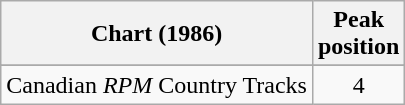<table class="wikitable sortable">
<tr>
<th align="left">Chart (1986)</th>
<th align="center">Peak<br>position</th>
</tr>
<tr>
</tr>
<tr>
<td align="left">Canadian <em>RPM</em> Country Tracks</td>
<td align="center">4</td>
</tr>
</table>
